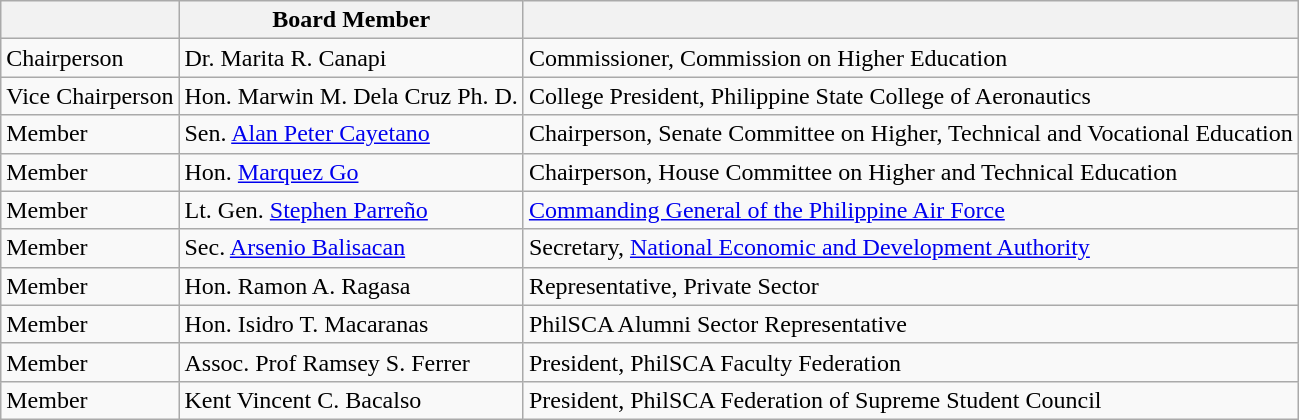<table class="wikitable">
<tr>
<th></th>
<th>Board Member</th>
<th></th>
</tr>
<tr>
<td>Chairperson</td>
<td>Dr. Marita R. Canapi</td>
<td>Commissioner, Commission on Higher Education</td>
</tr>
<tr>
<td>Vice Chairperson</td>
<td>Hon. Marwin M. Dela Cruz Ph. D.</td>
<td>College President, Philippine State College of Aeronautics</td>
</tr>
<tr>
<td>Member</td>
<td>Sen. <a href='#'>Alan Peter Cayetano</a></td>
<td>Chairperson, Senate Committee on Higher, Technical and Vocational Education</td>
</tr>
<tr>
<td>Member</td>
<td>Hon. <a href='#'>Marquez Go</a></td>
<td>Chairperson, House Committee on Higher and Technical Education</td>
</tr>
<tr>
<td>Member</td>
<td>Lt. Gen. <a href='#'>Stephen Parreño</a></td>
<td><a href='#'>Commanding General of the Philippine Air Force</a></td>
</tr>
<tr>
<td>Member</td>
<td>Sec. <a href='#'>Arsenio Balisacan</a></td>
<td>Secretary, <a href='#'>National Economic and Development Authority</a></td>
</tr>
<tr>
<td>Member</td>
<td>Hon. Ramon A. Ragasa</td>
<td>Representative, Private Sector</td>
</tr>
<tr>
<td>Member</td>
<td>Hon. Isidro T. Macaranas</td>
<td>PhilSCA Alumni Sector Representative</td>
</tr>
<tr>
<td>Member</td>
<td>Assoc. Prof Ramsey S. Ferrer</td>
<td>President, PhilSCA Faculty Federation</td>
</tr>
<tr>
<td>Member</td>
<td>Kent Vincent C. Bacalso</td>
<td>President, PhilSCA Federation of Supreme Student Council</td>
</tr>
</table>
